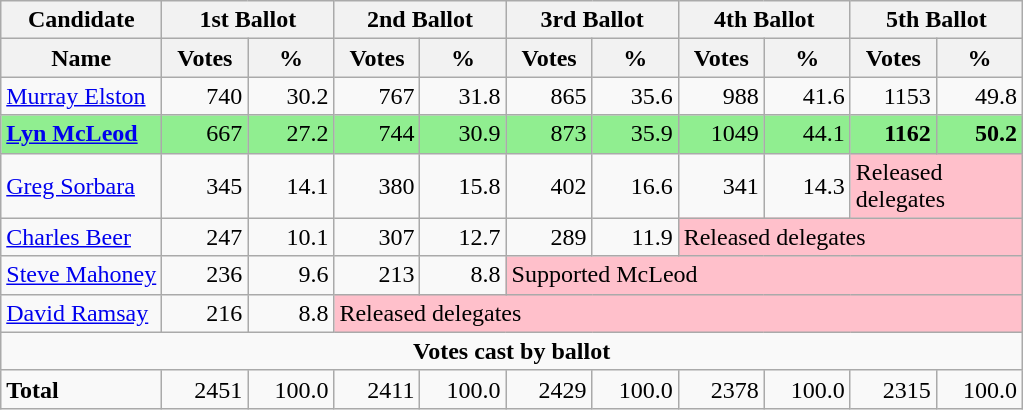<table class="wikitable">
<tr>
<th>Candidate</th>
<th colspan = "2">1st Ballot</th>
<th colspan = "2">2nd Ballot</th>
<th colspan = "2">3rd Ballot</th>
<th colspan = "2">4th Ballot</th>
<th colspan = "2">5th Ballot </th>
</tr>
<tr>
<th>Name</th>
<th width = "50">Votes</th>
<th width = "50">%</th>
<th width = "50">Votes</th>
<th width = "50">%</th>
<th width = "50">Votes</th>
<th width = "50">%</th>
<th width = "50">Votes</th>
<th width = "50">%</th>
<th width = "50">Votes</th>
<th width = "50">%</th>
</tr>
<tr style="text-align:right;">
<td style="text-align:left;"><a href='#'>Murray Elston</a></td>
<td>740</td>
<td>30.2</td>
<td>767</td>
<td>31.8</td>
<td>865</td>
<td>35.6</td>
<td>988</td>
<td>41.6</td>
<td>1153</td>
<td>49.8</td>
</tr>
<tr style="text-align:right;background:lightgreen;">
<td style="text-align:left;"><strong><a href='#'>Lyn McLeod</a></strong></td>
<td>667</td>
<td>27.2</td>
<td>744</td>
<td>30.9</td>
<td>873</td>
<td>35.9</td>
<td>1049</td>
<td>44.1</td>
<td><strong>1162</strong></td>
<td><strong>50.2</strong></td>
</tr>
<tr style="text-align:right;">
<td style="text-align:left;"><a href='#'>Greg Sorbara</a></td>
<td>345</td>
<td>14.1</td>
<td>380</td>
<td>15.8</td>
<td>402</td>
<td>16.6</td>
<td>341</td>
<td>14.3</td>
<td style="text-align:left;background:pink" colspan = "2">Released delegates</td>
</tr>
<tr style="text-align:right;">
<td style="text-align:left;"><a href='#'>Charles Beer</a></td>
<td>247</td>
<td>10.1</td>
<td>307</td>
<td>12.7</td>
<td>289</td>
<td>11.9</td>
<td style="text-align:left;background:pink" colspan = "4">Released delegates</td>
</tr>
<tr style="text-align:right;">
<td style="text-align:left;"><a href='#'>Steve Mahoney</a></td>
<td>236</td>
<td>9.6</td>
<td>213</td>
<td>8.8</td>
<td style="text-align:left;background:pink" colspan = "6">Supported McLeod</td>
</tr>
<tr style="text-align:right;">
<td style="text-align:left;"><a href='#'>David Ramsay</a></td>
<td>216</td>
<td>8.8</td>
<td style="text-align:left;background:pink" colspan = "8">Released delegates</td>
</tr>
<tr style="text-align:center;">
<td colspan = "11"><strong>Votes cast by ballot</strong></td>
</tr>
<tr style="text-align:right;">
<td style="text-align:left;"><strong>Total</strong></td>
<td>2451</td>
<td>100.0</td>
<td>2411</td>
<td>100.0</td>
<td>2429</td>
<td>100.0</td>
<td>2378</td>
<td>100.0</td>
<td>2315</td>
<td>100.0</td>
</tr>
</table>
